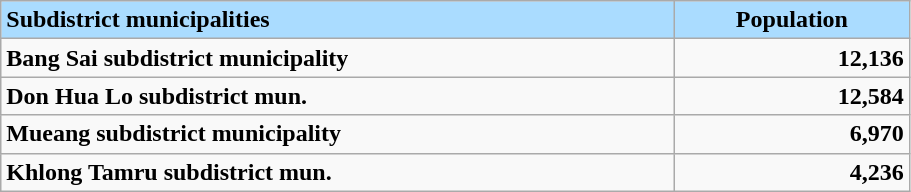<table class="wikitable" style="width:48%; display:inline-table;">
<tr>
<td style= "background: #aadcff;"><strong>Subdistrict municipalities</strong></td>
<td style= "background: #aadcff; text-align:center;"><strong>Population</strong></td>
</tr>
<tr>
<td><strong>Bang Sai subdistrict municipality</strong></td>
<td style="text-align:right;"><strong>12,136</strong></td>
</tr>
<tr>
<td><strong>Don Hua Lo subdistrict mun.</strong></td>
<td style="text-align:right;"><strong>12,584</strong></td>
</tr>
<tr>
<td><strong>Mueang subdistrict municipality</strong></td>
<td style="text-align:right;"><strong>6,970</strong></td>
</tr>
<tr>
<td><strong>Khlong Tamru subdistrict mun.</strong></td>
<td style="text-align:right;"><strong>4,236</strong></td>
</tr>
</table>
